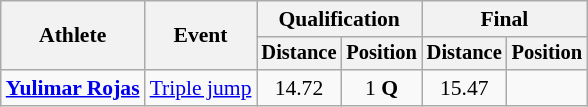<table class=wikitable style="font-size:90%">
<tr>
<th rowspan="2">Athlete</th>
<th rowspan="2">Event</th>
<th colspan="2">Qualification</th>
<th colspan="2">Final</th>
</tr>
<tr style="font-size:95%">
<th>Distance</th>
<th>Position</th>
<th>Distance</th>
<th>Position</th>
</tr>
<tr style=text-align:center>
<td style=text-align:left><strong><a href='#'>Yulimar Rojas</a></strong></td>
<td style=text-align:left><a href='#'>Triple jump</a></td>
<td>14.72</td>
<td>1 <strong>Q</strong></td>
<td>15.47 <strong></strong></td>
<td></td>
</tr>
</table>
